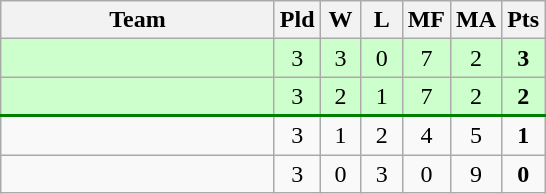<table class=wikitable style="text-align:center">
<tr>
<th width=175>Team</th>
<th width=20>Pld</th>
<th width=20>W</th>
<th width=20>L</th>
<th width=20>MF</th>
<th width=20>MA</th>
<th width=20>Pts</th>
</tr>
<tr bgcolor=ccffcc>
<td style="text-align:left"></td>
<td>3</td>
<td>3</td>
<td>0</td>
<td>7</td>
<td>2</td>
<td><strong>3</strong></td>
</tr>
<tr bgcolor=ccffcc style="border-bottom:2px solid green;">
<td style="text-align:left"></td>
<td>3</td>
<td>2</td>
<td>1</td>
<td>7</td>
<td>2</td>
<td><strong>2</strong></td>
</tr>
<tr>
<td style="text-align:left"></td>
<td>3</td>
<td>1</td>
<td>2</td>
<td>4</td>
<td>5</td>
<td><strong>1</strong></td>
</tr>
<tr>
<td style="text-align:left"></td>
<td>3</td>
<td>0</td>
<td>3</td>
<td>0</td>
<td>9</td>
<td><strong>0</strong></td>
</tr>
</table>
